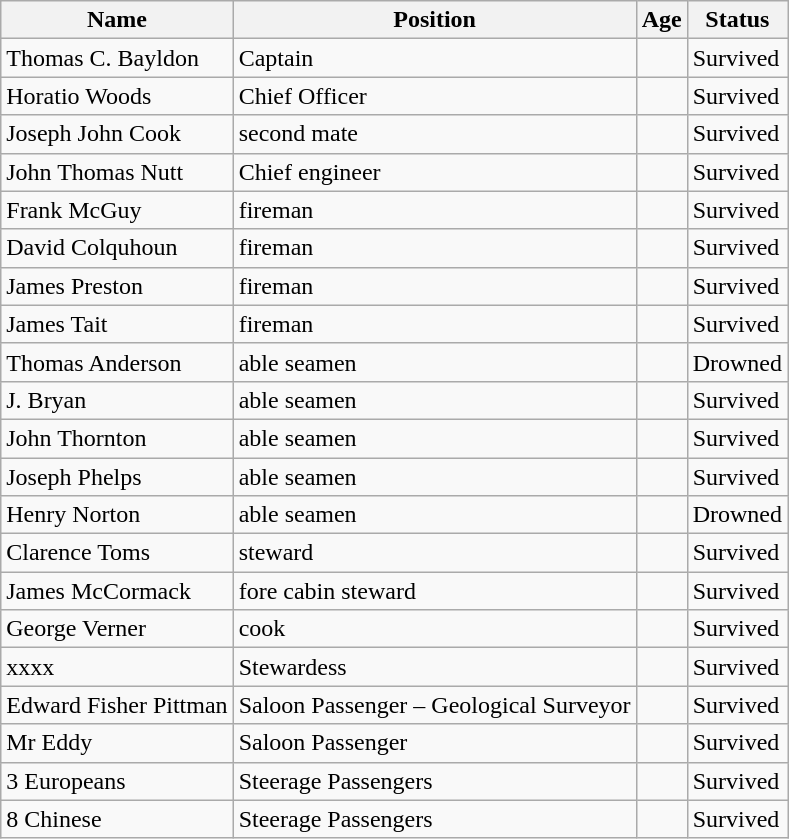<table class="wikitable sortable">
<tr>
<th>Name</th>
<th>Position</th>
<th>Age</th>
<th>Status</th>
</tr>
<tr>
<td>Thomas C. Bayldon</td>
<td>Captain</td>
<td></td>
<td>Survived</td>
</tr>
<tr>
<td>Horatio Woods</td>
<td>Chief Officer</td>
<td></td>
<td>Survived</td>
</tr>
<tr>
<td>Joseph John Cook</td>
<td>second mate</td>
<td></td>
<td>Survived</td>
</tr>
<tr>
<td>John Thomas Nutt</td>
<td>Chief engineer</td>
<td></td>
<td>Survived</td>
</tr>
<tr>
<td>Frank McGuy</td>
<td>fireman</td>
<td></td>
<td>Survived</td>
</tr>
<tr>
<td>David Colquhoun</td>
<td>fireman</td>
<td></td>
<td>Survived</td>
</tr>
<tr>
<td>James Preston</td>
<td>fireman</td>
<td></td>
<td>Survived</td>
</tr>
<tr>
<td>James Tait</td>
<td>fireman</td>
<td></td>
<td>Survived</td>
</tr>
<tr>
<td>Thomas Anderson</td>
<td>able seamen</td>
<td></td>
<td>Drowned</td>
</tr>
<tr>
<td>J. Bryan</td>
<td>able seamen</td>
<td></td>
<td>Survived</td>
</tr>
<tr>
<td>John Thornton</td>
<td>able seamen</td>
<td></td>
<td>Survived</td>
</tr>
<tr>
<td>Joseph Phelps</td>
<td>able seamen</td>
<td></td>
<td>Survived</td>
</tr>
<tr>
<td>Henry Norton</td>
<td>able seamen</td>
<td></td>
<td>Drowned</td>
</tr>
<tr>
<td>Clarence Toms</td>
<td>steward</td>
<td></td>
<td>Survived</td>
</tr>
<tr>
<td>James McCormack</td>
<td>fore cabin steward</td>
<td></td>
<td>Survived</td>
</tr>
<tr>
<td>George Verner</td>
<td>cook</td>
<td></td>
<td>Survived</td>
</tr>
<tr>
<td>xxxx</td>
<td>Stewardess</td>
<td></td>
<td>Survived</td>
</tr>
<tr>
<td>Edward Fisher Pittman</td>
<td>Saloon Passenger – Geological Surveyor</td>
<td></td>
<td>Survived</td>
</tr>
<tr>
<td>Mr Eddy</td>
<td>Saloon Passenger</td>
<td></td>
<td>Survived</td>
</tr>
<tr>
<td>3 Europeans</td>
<td>Steerage Passengers</td>
<td></td>
<td>Survived</td>
</tr>
<tr>
<td>8 Chinese</td>
<td>Steerage Passengers</td>
<td></td>
<td>Survived</td>
</tr>
</table>
